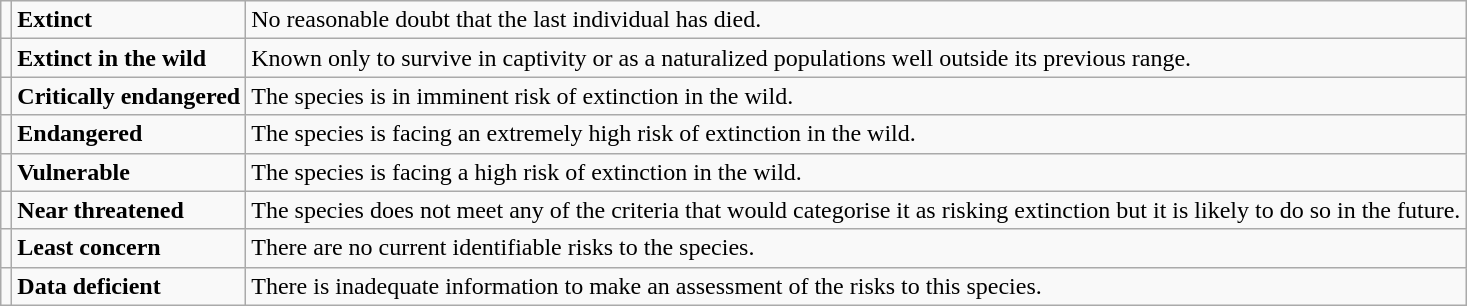<table class="wikitable" style="text-align:left">
<tr>
<td></td>
<td><strong>Extinct</strong></td>
<td>No reasonable doubt that the last individual has died.</td>
</tr>
<tr>
<td></td>
<td><strong>Extinct in the wild</strong></td>
<td>Known only to survive in captivity or as a naturalized populations well outside its previous range.</td>
</tr>
<tr>
<td></td>
<td><strong>Critically endangered</strong></td>
<td>The species is in imminent risk of extinction in the wild.</td>
</tr>
<tr>
<td></td>
<td><strong>Endangered</strong></td>
<td>The species is facing an extremely high risk of extinction in the wild.</td>
</tr>
<tr>
<td></td>
<td><strong>Vulnerable</strong></td>
<td>The species is facing a high risk of extinction in the wild.</td>
</tr>
<tr>
<td></td>
<td><strong>Near threatened</strong></td>
<td>The species does not meet any of the criteria that would categorise it as risking extinction but it is likely to do so in the future.</td>
</tr>
<tr>
<td></td>
<td><strong>Least concern</strong></td>
<td>There are no current identifiable risks to the species.</td>
</tr>
<tr>
<td></td>
<td><strong>Data deficient</strong></td>
<td>There is inadequate information to make an assessment of the risks to this species.</td>
</tr>
</table>
